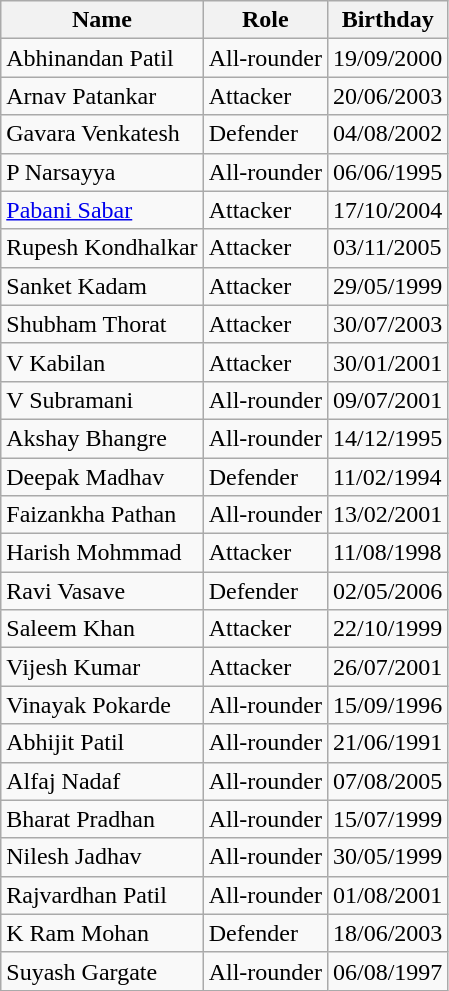<table class="wikitable">
<tr>
<th>Name</th>
<th>Role</th>
<th>Birthday</th>
</tr>
<tr>
<td>Abhinandan Patil</td>
<td>All-rounder</td>
<td>19/09/2000</td>
</tr>
<tr>
<td>Arnav Patankar</td>
<td>Attacker</td>
<td>20/06/2003</td>
</tr>
<tr>
<td>Gavara Venkatesh</td>
<td>Defender</td>
<td>04/08/2002</td>
</tr>
<tr>
<td>P Narsayya</td>
<td>All-rounder</td>
<td>06/06/1995</td>
</tr>
<tr>
<td><a href='#'>Pabani Sabar</a></td>
<td>Attacker</td>
<td>17/10/2004</td>
</tr>
<tr>
<td>Rupesh Kondhalkar</td>
<td>Attacker</td>
<td>03/11/2005</td>
</tr>
<tr>
<td>Sanket Kadam</td>
<td>Attacker</td>
<td>29/05/1999</td>
</tr>
<tr>
<td>Shubham Thorat</td>
<td>Attacker</td>
<td>30/07/2003</td>
</tr>
<tr>
<td>V Kabilan</td>
<td>Attacker</td>
<td>30/01/2001</td>
</tr>
<tr>
<td>V Subramani</td>
<td>All-rounder</td>
<td>09/07/2001</td>
</tr>
<tr>
<td>Akshay Bhangre</td>
<td>All-rounder</td>
<td>14/12/1995</td>
</tr>
<tr>
<td>Deepak Madhav</td>
<td>Defender</td>
<td>11/02/1994</td>
</tr>
<tr>
<td>Faizankha Pathan</td>
<td>All-rounder</td>
<td>13/02/2001</td>
</tr>
<tr>
<td>Harish Mohmmad</td>
<td>Attacker</td>
<td>11/08/1998</td>
</tr>
<tr>
<td>Ravi Vasave</td>
<td>Defender</td>
<td>02/05/2006</td>
</tr>
<tr>
<td>Saleem Khan</td>
<td>Attacker</td>
<td>22/10/1999</td>
</tr>
<tr>
<td>Vijesh Kumar</td>
<td>Attacker</td>
<td>26/07/2001</td>
</tr>
<tr>
<td>Vinayak Pokarde</td>
<td>All-rounder</td>
<td>15/09/1996</td>
</tr>
<tr>
<td>Abhijit Patil</td>
<td>All-rounder</td>
<td>21/06/1991</td>
</tr>
<tr>
<td>Alfaj Nadaf</td>
<td>All-rounder</td>
<td>07/08/2005</td>
</tr>
<tr>
<td>Bharat Pradhan</td>
<td>All-rounder</td>
<td>15/07/1999</td>
</tr>
<tr>
<td>Nilesh Jadhav</td>
<td>All-rounder</td>
<td>30/05/1999</td>
</tr>
<tr>
<td>Rajvardhan Patil</td>
<td>All-rounder</td>
<td>01/08/2001</td>
</tr>
<tr>
<td>K Ram Mohan</td>
<td>Defender</td>
<td>18/06/2003</td>
</tr>
<tr>
<td>Suyash Gargate</td>
<td>All-rounder</td>
<td>06/08/1997</td>
</tr>
</table>
